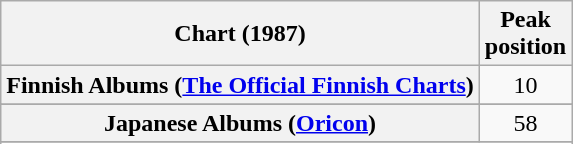<table class="wikitable sortable plainrowheaders">
<tr>
<th scope="col">Chart (1987)</th>
<th scope="col">Peak<br>position</th>
</tr>
<tr>
<th scope="row">Finnish Albums (<a href='#'>The Official Finnish Charts</a>)</th>
<td align="center">10</td>
</tr>
<tr>
</tr>
<tr>
<th scope="row">Japanese Albums (<a href='#'>Oricon</a>)</th>
<td align="center">58</td>
</tr>
<tr>
</tr>
<tr>
</tr>
<tr>
</tr>
</table>
